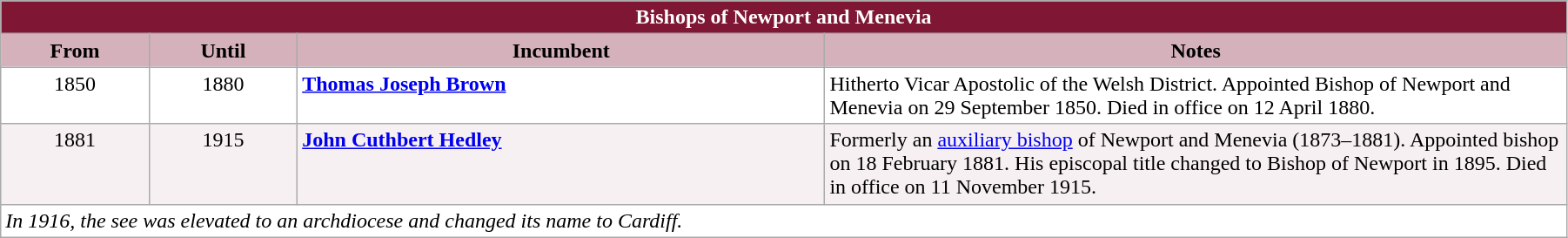<table class="wikitable" style="width:95%"; border="1">
<tr>
<th colspan="4" style="background-color: #7F1734; color: white;">Bishops of Newport and Menevia</th>
</tr>
<tr align=center>
<th style="background-color:#D4B1BB" width="9%">From</th>
<th style="background-color:#D4B1BB" width="9%">Until</th>
<th style="background-color:#D4B1BB" width="32%">Incumbent</th>
<th style="background-color:#D4B1BB" width="45%">Notes</th>
</tr>
<tr valign=top bgcolor="white">
<td align=center>1850</td>
<td align=center>1880</td>
<td><strong><a href='#'>Thomas Joseph Brown</a></strong></td>
<td>Hitherto Vicar Apostolic of the Welsh District. Appointed Bishop of Newport and Menevia on 29 September 1850. Died in office on 12 April 1880.</td>
</tr>
<tr valign=top bgcolor="#F7F0F2">
<td align=center>1881</td>
<td align=center>1915</td>
<td><strong><a href='#'>John Cuthbert Hedley</a></strong></td>
<td>Formerly an <a href='#'>auxiliary bishop</a> of Newport and Menevia (1873–1881). Appointed bishop on 18 February 1881. His episcopal title changed to Bishop of Newport in 1895. Died in office on 11 November 1915.</td>
</tr>
<tr valign=top bgcolor="white">
<td colspan=4><em>In 1916, the see was elevated to an archdiocese and changed its name to Cardiff.</em></td>
</tr>
</table>
